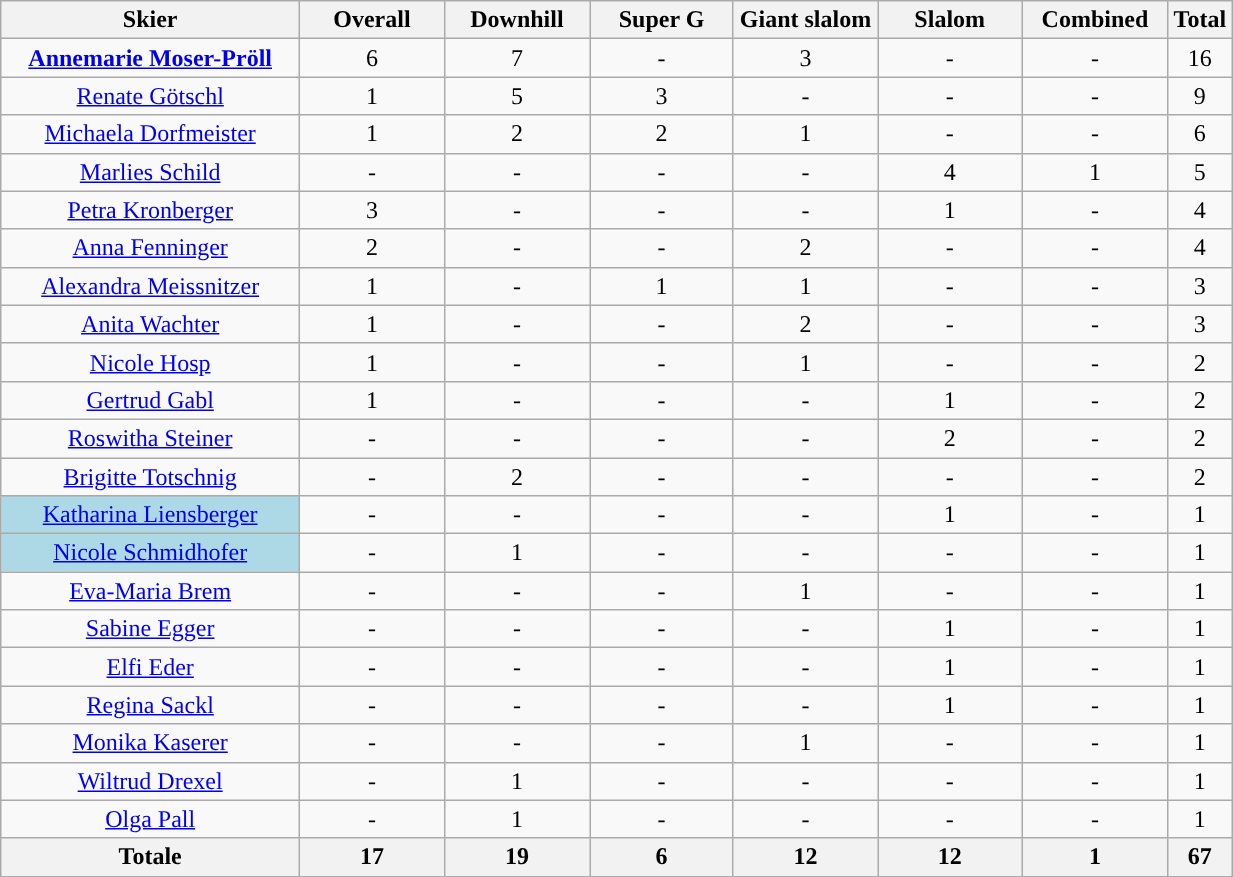<table class="wikitable" width=65% style="font-size:100%; text-align:center;">
<tr>
<th style="width:25%">Skier</th>
<th style="width:12%">Overall</th>
<th style="width:12%">Downhill</th>
<th style="width:12%">Super G</th>
<th style="width:12%">Giant slalom</th>
<th style="width:12%">Slalom</th>
<th style="width:12%">Combined</th>
<th style="width:12%">Total</th>
</tr>
<tr>
<td><strong><a href='#'>Annemarie Moser-Pröll</a></strong></td>
<td align=center>6</td>
<td align=center>7</td>
<td align=center>-</td>
<td align=center>3</td>
<td align=center>-</td>
<td align=center>-</td>
<td align=center>16</td>
</tr>
<tr>
<td><a href='#'>Renate Götschl</a></td>
<td align=center>1</td>
<td align=center>5</td>
<td align=center>3</td>
<td align=center>-</td>
<td align=center>-</td>
<td align=center>-</td>
<td align=center>9</td>
</tr>
<tr>
<td><a href='#'>Michaela Dorfmeister</a></td>
<td align=center>1</td>
<td align=center>2</td>
<td align=center>2</td>
<td align=center>1</td>
<td align=center>-</td>
<td align=center>-</td>
<td align=center>6</td>
</tr>
<tr>
<td><a href='#'>Marlies Schild</a></td>
<td align=center>-</td>
<td align=center>-</td>
<td align=center>-</td>
<td align=center>-</td>
<td align=center>4</td>
<td align=center>1</td>
<td align=center>5</td>
</tr>
<tr>
<td><a href='#'>Petra Kronberger</a></td>
<td align=center>3</td>
<td align=center>-</td>
<td align=center>-</td>
<td align=center>-</td>
<td align=center>1</td>
<td align=center>-</td>
<td align=center>4</td>
</tr>
<tr>
<td><a href='#'>Anna Fenninger</a></td>
<td align=center>2</td>
<td align=center>-</td>
<td align=center>-</td>
<td align=center>2</td>
<td align=center>-</td>
<td align=center>-</td>
<td align=center>4</td>
</tr>
<tr>
<td><a href='#'>Alexandra Meissnitzer</a></td>
<td align=center>1</td>
<td align=center>-</td>
<td align=center>1</td>
<td align=center>1</td>
<td align=center>-</td>
<td align=center>-</td>
<td align=center>3</td>
</tr>
<tr>
<td><a href='#'>Anita Wachter</a></td>
<td align=center>1</td>
<td align=center>-</td>
<td align=center>-</td>
<td align=center>2</td>
<td align=center>-</td>
<td align=center>-</td>
<td align=center>3</td>
</tr>
<tr>
<td><a href='#'>Nicole Hosp</a></td>
<td align=center>1</td>
<td align=center>-</td>
<td align=center>-</td>
<td align=center>1</td>
<td align=center>-</td>
<td align=center>-</td>
<td align=center>2</td>
</tr>
<tr>
<td><a href='#'>Gertrud Gabl</a></td>
<td align=center>1</td>
<td align=center>-</td>
<td align=center>-</td>
<td align=center>-</td>
<td align=center>1</td>
<td align=center>-</td>
<td align=center>2</td>
</tr>
<tr>
<td><a href='#'>Roswitha Steiner</a></td>
<td align=center>-</td>
<td align=center>-</td>
<td align=center>-</td>
<td align=center>-</td>
<td align=center>2</td>
<td align=center>-</td>
<td align=center>2</td>
</tr>
<tr>
<td><a href='#'>Brigitte Totschnig</a></td>
<td align=center>-</td>
<td align=center>2</td>
<td align=center>-</td>
<td align=center>-</td>
<td align=center>-</td>
<td align=center>-</td>
<td align=center>2</td>
</tr>
<tr>
<td bgcolor=lightblue><a href='#'>Katharina Liensberger</a></td>
<td align=center>-</td>
<td align=center>-</td>
<td align=center>-</td>
<td align=center>-</td>
<td align=center>1</td>
<td align=center>-</td>
<td align=center>1</td>
</tr>
<tr>
<td bgcolor=lightblue><a href='#'>Nicole Schmidhofer</a></td>
<td align=center>-</td>
<td align=center>1</td>
<td align=center>-</td>
<td align=center>-</td>
<td align=center>-</td>
<td align=center>-</td>
<td align=center>1</td>
</tr>
<tr>
<td><a href='#'>Eva-Maria Brem</a></td>
<td align=center>-</td>
<td align=center>-</td>
<td align=center>-</td>
<td align=center>1</td>
<td align=center>-</td>
<td align=center>-</td>
<td align=center>1</td>
</tr>
<tr>
<td><a href='#'>Sabine Egger</a></td>
<td align=center>-</td>
<td align=center>-</td>
<td align=center>-</td>
<td align=center>-</td>
<td align=center>1</td>
<td align=center>-</td>
<td align=center>1</td>
</tr>
<tr>
<td><a href='#'>Elfi Eder</a></td>
<td align=center>-</td>
<td align=center>-</td>
<td align=center>-</td>
<td align=center>-</td>
<td align=center>1</td>
<td align=center>-</td>
<td align=center>1</td>
</tr>
<tr>
<td><a href='#'>Regina Sackl</a></td>
<td align=center>-</td>
<td align=center>-</td>
<td align=center>-</td>
<td align=center>-</td>
<td align=center>1</td>
<td align=center>-</td>
<td align=center>1</td>
</tr>
<tr>
<td><a href='#'>Monika Kaserer</a></td>
<td align=center>-</td>
<td align=center>-</td>
<td align=center>-</td>
<td align=center>1</td>
<td align=center>-</td>
<td align=center>-</td>
<td align=center>1</td>
</tr>
<tr>
<td><a href='#'>Wiltrud Drexel</a></td>
<td align=center>-</td>
<td align=center>1</td>
<td align=center>-</td>
<td align=center>-</td>
<td align=center>-</td>
<td align=center>-</td>
<td align=center>1</td>
</tr>
<tr>
<td><a href='#'>Olga Pall</a></td>
<td align=center>-</td>
<td align=center>1</td>
<td align=center>-</td>
<td align=center>-</td>
<td align=center>-</td>
<td align=center>-</td>
<td align=center>1</td>
</tr>
<tr>
<th>Totale</th>
<th>17</th>
<th>19</th>
<th>6</th>
<th>12</th>
<th>12</th>
<th>1</th>
<th>67</th>
</tr>
</table>
